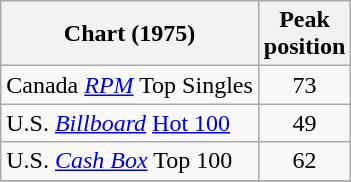<table class="wikitable sortable">
<tr>
<th>Chart (1975)</th>
<th>Peak<br>position</th>
</tr>
<tr>
<td>Canada <em><a href='#'>RPM</a></em> Top Singles</td>
<td style="text-align:center;">73</td>
</tr>
<tr>
<td>U.S. <em><a href='#'>Billboard</a></em> <a href='#'>Hot 100</a></td>
<td style="text-align:center;">49</td>
</tr>
<tr>
<td>U.S. <a href='#'><em>Cash Box</em></a> Top 100</td>
<td align="center">62</td>
</tr>
<tr>
</tr>
</table>
